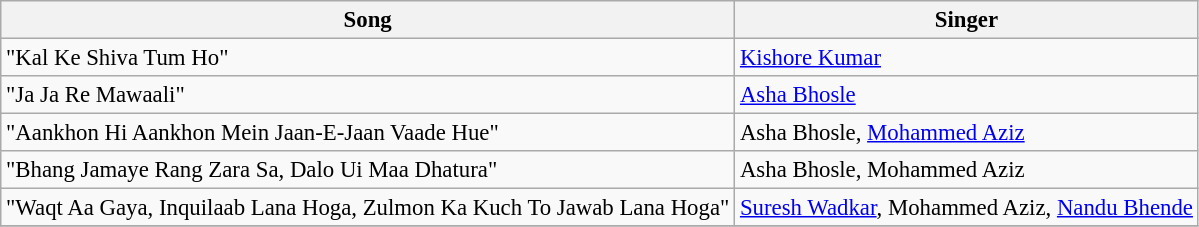<table class="wikitable" style="font-size:95%">
<tr>
<th>Song</th>
<th>Singer</th>
</tr>
<tr>
<td>"Kal Ke Shiva Tum Ho"</td>
<td><a href='#'>Kishore Kumar</a></td>
</tr>
<tr>
<td>"Ja Ja Re Mawaali"</td>
<td><a href='#'>Asha Bhosle</a></td>
</tr>
<tr>
<td>"Aankhon Hi Aankhon Mein Jaan-E-Jaan Vaade Hue"</td>
<td>Asha Bhosle, <a href='#'>Mohammed Aziz</a></td>
</tr>
<tr>
<td>"Bhang Jamaye Rang Zara Sa, Dalo Ui Maa Dhatura"</td>
<td>Asha Bhosle, Mohammed Aziz</td>
</tr>
<tr>
<td>"Waqt Aa Gaya, Inquilaab Lana Hoga, Zulmon Ka Kuch To Jawab Lana Hoga"</td>
<td><a href='#'>Suresh Wadkar</a>, Mohammed Aziz, <a href='#'>Nandu Bhende</a></td>
</tr>
<tr>
</tr>
</table>
